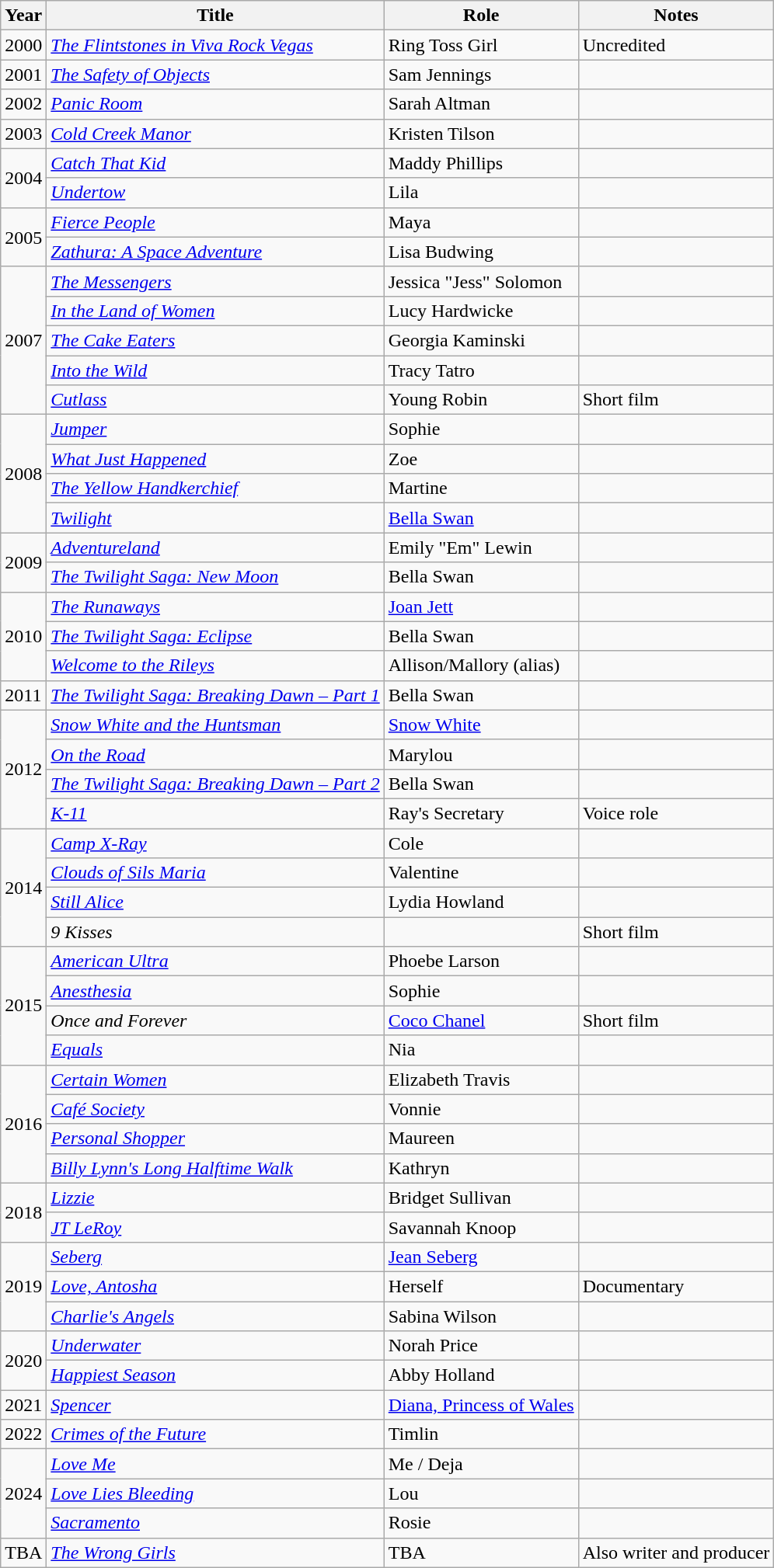<table class="wikitable plainrowheaders sortable">
<tr>
<th>Year</th>
<th>Title</th>
<th>Role</th>
<th class="unsortable">Notes</th>
</tr>
<tr>
<td>2000</td>
<td><em><a href='#'>The Flintstones in Viva Rock Vegas</a></em></td>
<td>Ring Toss Girl</td>
<td>Uncredited</td>
</tr>
<tr>
<td>2001</td>
<td><em><a href='#'>The Safety of Objects</a></em></td>
<td>Sam Jennings</td>
<td></td>
</tr>
<tr>
<td>2002</td>
<td><em><a href='#'>Panic Room</a></em></td>
<td>Sarah Altman</td>
<td></td>
</tr>
<tr>
<td>2003</td>
<td><em><a href='#'>Cold Creek Manor</a></em></td>
<td>Kristen Tilson</td>
<td></td>
</tr>
<tr>
<td rowspan="2">2004</td>
<td><em><a href='#'>Catch That Kid</a></em></td>
<td>Maddy Phillips</td>
<td></td>
</tr>
<tr>
<td><em><a href='#'>Undertow</a></em></td>
<td>Lila</td>
<td></td>
</tr>
<tr>
<td rowspan="2">2005</td>
<td><em><a href='#'>Fierce People</a></em></td>
<td>Maya</td>
<td></td>
</tr>
<tr>
<td><em><a href='#'>Zathura: A Space Adventure</a></em></td>
<td>Lisa Budwing</td>
<td></td>
</tr>
<tr>
<td rowspan="5">2007</td>
<td><em><a href='#'>The Messengers</a></em></td>
<td>Jessica "Jess" Solomon</td>
<td></td>
</tr>
<tr>
<td><em><a href='#'>In the Land of Women</a></em></td>
<td>Lucy Hardwicke</td>
<td></td>
</tr>
<tr>
<td><em><a href='#'>The Cake Eaters</a></em></td>
<td>Georgia Kaminski</td>
<td></td>
</tr>
<tr>
<td><em><a href='#'>Into the Wild</a></em></td>
<td>Tracy Tatro</td>
<td></td>
</tr>
<tr>
<td><em><a href='#'>Cutlass</a></em></td>
<td>Young Robin</td>
<td>Short film</td>
</tr>
<tr>
<td rowspan="4">2008</td>
<td><em><a href='#'>Jumper</a></em></td>
<td>Sophie</td>
<td></td>
</tr>
<tr>
<td><em><a href='#'>What Just Happened</a></em></td>
<td>Zoe</td>
<td></td>
</tr>
<tr>
<td><em><a href='#'>The Yellow Handkerchief</a></em></td>
<td>Martine</td>
<td></td>
</tr>
<tr>
<td><em><a href='#'>Twilight</a></em></td>
<td><a href='#'>Bella Swan</a></td>
<td></td>
</tr>
<tr>
<td rowspan="2">2009</td>
<td><em><a href='#'>Adventureland</a></em></td>
<td>Emily "Em" Lewin</td>
<td></td>
</tr>
<tr>
<td><em><a href='#'>The Twilight Saga: New Moon</a></em></td>
<td>Bella Swan</td>
<td></td>
</tr>
<tr>
<td rowspan="3">2010</td>
<td><em><a href='#'>The Runaways</a></em></td>
<td><a href='#'>Joan Jett</a></td>
<td></td>
</tr>
<tr>
<td><em><a href='#'>The Twilight Saga: Eclipse</a></em></td>
<td>Bella Swan</td>
<td></td>
</tr>
<tr>
<td><em><a href='#'>Welcome to the Rileys</a></em></td>
<td>Allison/Mallory (alias)</td>
<td></td>
</tr>
<tr>
<td>2011</td>
<td><em><a href='#'>The Twilight Saga: Breaking Dawn&nbsp;– Part 1</a></em></td>
<td>Bella Swan</td>
<td></td>
</tr>
<tr>
<td rowspan="4">2012</td>
<td><em><a href='#'>Snow White and the Huntsman</a></em></td>
<td><a href='#'>Snow White</a></td>
<td></td>
</tr>
<tr>
<td><em><a href='#'>On the Road</a></em></td>
<td>Marylou</td>
<td></td>
</tr>
<tr>
<td><em><a href='#'>The Twilight Saga: Breaking Dawn&nbsp;– Part 2</a></em></td>
<td>Bella Swan</td>
<td></td>
</tr>
<tr>
<td><em><a href='#'>K-11</a></em></td>
<td>Ray's Secretary</td>
<td>Voice role</td>
</tr>
<tr>
<td rowspan="4">2014</td>
<td><em><a href='#'>Camp X-Ray</a></em></td>
<td>Cole</td>
<td></td>
</tr>
<tr>
<td><em><a href='#'>Clouds of Sils Maria</a></em></td>
<td>Valentine</td>
<td></td>
</tr>
<tr>
<td><em><a href='#'>Still Alice</a></em></td>
<td>Lydia Howland</td>
<td></td>
</tr>
<tr>
<td><em>9 Kisses</em></td>
<td></td>
<td>Short film</td>
</tr>
<tr>
<td rowspan="4">2015</td>
<td><em><a href='#'>American Ultra</a></em></td>
<td>Phoebe Larson</td>
<td></td>
</tr>
<tr>
<td><em><a href='#'>Anesthesia</a></em></td>
<td>Sophie</td>
<td></td>
</tr>
<tr>
<td><em>Once and Forever</em></td>
<td><a href='#'>Coco Chanel</a></td>
<td>Short film</td>
</tr>
<tr>
<td><em><a href='#'>Equals</a></em></td>
<td>Nia</td>
<td></td>
</tr>
<tr>
<td rowspan="4">2016</td>
<td><em><a href='#'>Certain Women</a></em></td>
<td>Elizabeth Travis</td>
<td></td>
</tr>
<tr>
<td><em><a href='#'>Café Society</a></em></td>
<td>Vonnie</td>
<td></td>
</tr>
<tr>
<td><em><a href='#'>Personal Shopper</a></em></td>
<td>Maureen</td>
<td></td>
</tr>
<tr>
<td><em><a href='#'>Billy Lynn's Long Halftime Walk</a></em></td>
<td>Kathryn</td>
<td></td>
</tr>
<tr>
<td rowspan="2">2018</td>
<td><em><a href='#'>Lizzie</a></em></td>
<td>Bridget Sullivan</td>
<td></td>
</tr>
<tr>
<td><em><a href='#'>JT LeRoy</a></em></td>
<td>Savannah Knoop</td>
<td></td>
</tr>
<tr>
<td rowspan="3">2019</td>
<td><em><a href='#'>Seberg</a></em></td>
<td><a href='#'>Jean Seberg</a></td>
<td></td>
</tr>
<tr>
<td><em><a href='#'>Love, Antosha</a></em></td>
<td>Herself</td>
<td>Documentary</td>
</tr>
<tr>
<td><em><a href='#'>Charlie's Angels</a></em></td>
<td>Sabina Wilson</td>
<td></td>
</tr>
<tr>
<td rowspan="2">2020</td>
<td><em><a href='#'>Underwater</a></em></td>
<td>Norah Price</td>
<td></td>
</tr>
<tr>
<td><em><a href='#'>Happiest Season</a></em></td>
<td>Abby Holland</td>
<td></td>
</tr>
<tr>
<td>2021</td>
<td><em><a href='#'>Spencer</a></em></td>
<td><a href='#'>Diana, Princess of Wales</a></td>
<td></td>
</tr>
<tr>
<td>2022</td>
<td><em><a href='#'>Crimes of the Future</a></em></td>
<td>Timlin</td>
<td></td>
</tr>
<tr>
<td rowspan="3">2024</td>
<td><em><a href='#'>Love Me</a></em></td>
<td>Me / Deja</td>
<td></td>
</tr>
<tr>
<td><em><a href='#'>Love Lies Bleeding</a></em></td>
<td>Lou</td>
<td></td>
</tr>
<tr>
<td><em><a href='#'>Sacramento</a></em></td>
<td>Rosie</td>
<td></td>
</tr>
<tr>
<td>TBA</td>
<td><em><a href='#'>The Wrong Girls</a></em></td>
<td>TBA</td>
<td>Also writer and producer</td>
</tr>
</table>
